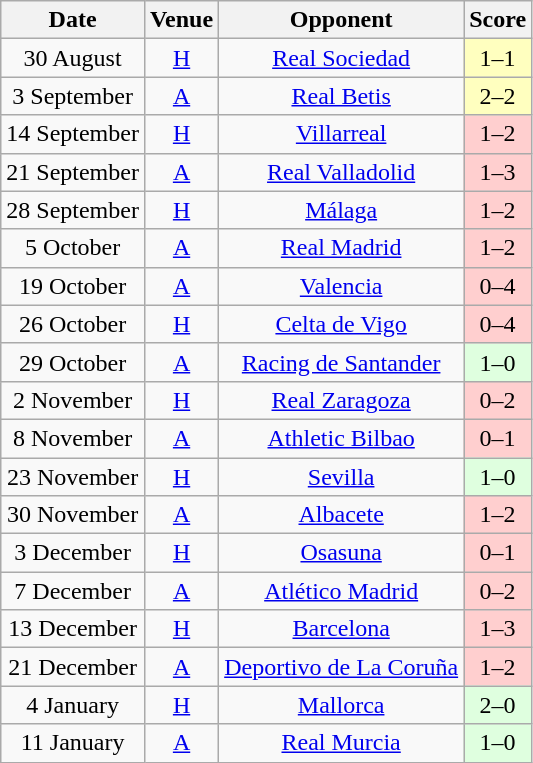<table class="wikitable" style="text-align:center;">
<tr>
<th>Date</th>
<th>Venue</th>
<th>Opponent</th>
<th>Score</th>
</tr>
<tr>
<td>30 August</td>
<td><a href='#'>H</a></td>
<td><a href='#'>Real Sociedad</a></td>
<td bgcolor="#FFFFBF">1–1</td>
</tr>
<tr>
<td>3 September</td>
<td><a href='#'>A</a></td>
<td><a href='#'>Real Betis</a></td>
<td bgcolor="#FFFFBF">2–2</td>
</tr>
<tr>
<td>14 September</td>
<td><a href='#'>H</a></td>
<td><a href='#'>Villarreal</a></td>
<td bgcolor="#FFCFCF">1–2</td>
</tr>
<tr>
<td>21 September</td>
<td><a href='#'>A</a></td>
<td><a href='#'>Real Valladolid</a></td>
<td bgcolor="#FFCFCF">1–3</td>
</tr>
<tr>
<td>28 September</td>
<td><a href='#'>H</a></td>
<td><a href='#'>Málaga</a></td>
<td bgcolor="#FFCFCF">1–2</td>
</tr>
<tr>
<td>5 October</td>
<td><a href='#'>A</a></td>
<td><a href='#'>Real Madrid</a></td>
<td bgcolor="#FFCFCF">1–2</td>
</tr>
<tr>
<td>19 October</td>
<td><a href='#'>A</a></td>
<td><a href='#'>Valencia</a></td>
<td bgcolor="#FFCFCF">0–4</td>
</tr>
<tr>
<td>26 October</td>
<td><a href='#'>H</a></td>
<td><a href='#'>Celta de Vigo</a></td>
<td bgcolor="#FFCFCF">0–4</td>
</tr>
<tr>
<td>29 October</td>
<td><a href='#'>A</a></td>
<td><a href='#'>Racing de Santander</a></td>
<td bgcolor="#DFFFDF">1–0</td>
</tr>
<tr>
<td>2 November</td>
<td><a href='#'>H</a></td>
<td><a href='#'>Real Zaragoza</a></td>
<td bgcolor="#FFCFCF">0–2</td>
</tr>
<tr>
<td>8 November</td>
<td><a href='#'>A</a></td>
<td><a href='#'>Athletic Bilbao</a></td>
<td bgcolor="#FFCFCF">0–1</td>
</tr>
<tr>
<td>23 November</td>
<td><a href='#'>H</a></td>
<td><a href='#'>Sevilla</a></td>
<td bgcolor="#DFFFDF">1–0</td>
</tr>
<tr>
<td>30 November</td>
<td><a href='#'>A</a></td>
<td><a href='#'>Albacete</a></td>
<td bgcolor="#FFCFCF">1–2</td>
</tr>
<tr>
<td>3 December</td>
<td><a href='#'>H</a></td>
<td><a href='#'>Osasuna</a></td>
<td bgcolor="#FFCFCF">0–1</td>
</tr>
<tr>
<td>7 December</td>
<td><a href='#'>A</a></td>
<td><a href='#'>Atlético Madrid</a></td>
<td bgcolor="#FFCFCF">0–2</td>
</tr>
<tr>
<td>13 December</td>
<td><a href='#'>H</a></td>
<td><a href='#'>Barcelona</a></td>
<td bgcolor="#FFCFCF">1–3</td>
</tr>
<tr>
<td>21 December</td>
<td><a href='#'>A</a></td>
<td><a href='#'>Deportivo de La Coruña</a></td>
<td bgcolor="#FFCFCF">1–2</td>
</tr>
<tr>
<td>4 January</td>
<td><a href='#'>H</a></td>
<td><a href='#'>Mallorca</a></td>
<td bgcolor="#DFFFDF">2–0</td>
</tr>
<tr>
<td>11 January</td>
<td><a href='#'>A</a></td>
<td><a href='#'>Real Murcia</a></td>
<td bgcolor="#DFFFDF">1–0</td>
</tr>
</table>
